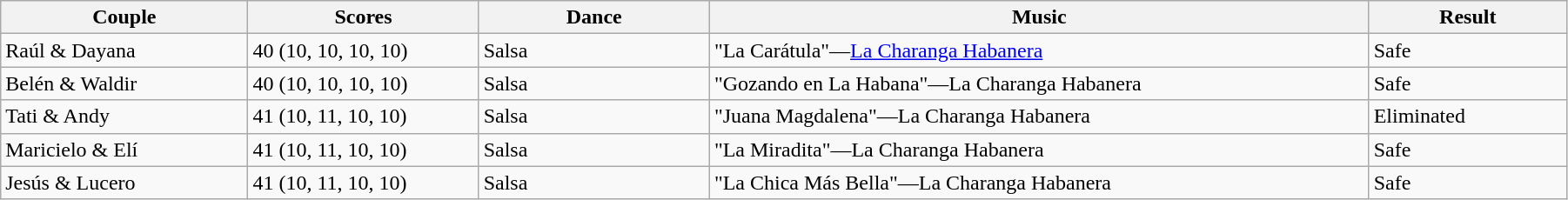<table class="wikitable sortable" style="width:95%; white-space:nowrap;">
<tr>
<th style="width:15%;">Couple<br></th>
<th style="width:14%;">Scores</th>
<th style="width:14%;">Dance</th>
<th style="width:40%;">Music</th>
<th style="width:12%;">Result</th>
</tr>
<tr>
<td>Raúl & Dayana<br></td>
<td>40 (10, 10, 10, 10)</td>
<td>Salsa</td>
<td>"La Carátula"—<a href='#'>La Charanga Habanera</a></td>
<td>Safe</td>
</tr>
<tr>
<td>Belén & Waldir<br></td>
<td>40 (10, 10, 10, 10)</td>
<td>Salsa</td>
<td>"Gozando en La Habana"—La Charanga Habanera</td>
<td>Safe</td>
</tr>
<tr>
<td>Tati & Andy<br></td>
<td>41 (10, 11, 10, 10)</td>
<td>Salsa</td>
<td>"Juana Magdalena"—La Charanga Habanera</td>
<td>Eliminated</td>
</tr>
<tr>
<td>Maricielo & Elí<br></td>
<td>41 (10, 11, 10, 10)</td>
<td>Salsa</td>
<td>"La Miradita"—La Charanga Habanera</td>
<td>Safe</td>
</tr>
<tr>
<td>Jesús & Lucero<br></td>
<td>41 (10, 11, 10, 10)</td>
<td>Salsa</td>
<td>"La Chica Más Bella"—La Charanga Habanera</td>
<td>Safe</td>
</tr>
</table>
